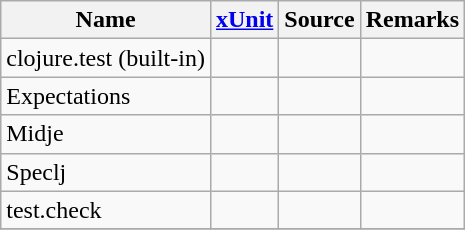<table class="wikitable sortable">
<tr>
<th>Name</th>
<th><a href='#'>xUnit</a></th>
<th>Source</th>
<th>Remarks</th>
</tr>
<tr>
<td>clojure.test (built-in)</td>
<td></td>
<td></td>
<td></td>
</tr>
<tr>
<td>Expectations</td>
<td></td>
<td></td>
<td></td>
</tr>
<tr>
<td>Midje</td>
<td></td>
<td></td>
<td></td>
</tr>
<tr>
<td>Speclj</td>
<td></td>
<td></td>
<td></td>
</tr>
<tr>
<td>test.check</td>
<td></td>
<td></td>
<td></td>
</tr>
<tr>
</tr>
</table>
